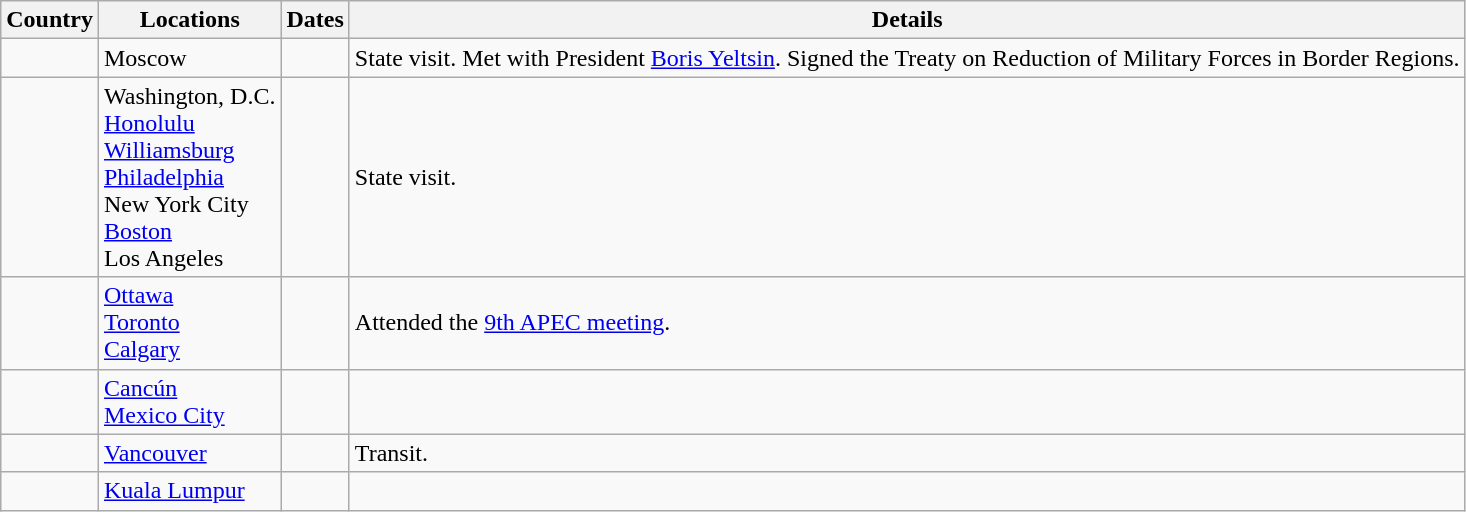<table class="wikitable sortable">
<tr>
<th scope=col>Country</th>
<th scope=col>Locations</th>
<th scope=col>Dates</th>
<th scope=col>Details</th>
</tr>
<tr>
<td></td>
<td>Moscow</td>
<td></td>
<td>State visit. Met with President <a href='#'>Boris Yeltsin</a>. Signed the Treaty on Reduction of Military Forces in Border Regions.</td>
</tr>
<tr>
<td></td>
<td>Washington, D.C.<br><a href='#'>Honolulu</a><br><a href='#'>Williamsburg</a><br><a href='#'>Philadelphia</a><br>New York City<br><a href='#'>Boston</a><br>Los Angeles</td>
<td></td>
<td>State visit.</td>
</tr>
<tr>
<td></td>
<td><a href='#'>Ottawa</a><br><a href='#'>Toronto</a><br><a href='#'>Calgary</a></td>
<td></td>
<td>Attended the <a href='#'>9th APEC meeting</a>.</td>
</tr>
<tr>
<td></td>
<td><a href='#'>Cancún</a><br><a href='#'>Mexico City</a></td>
<td></td>
<td></td>
</tr>
<tr>
<td></td>
<td><a href='#'>Vancouver</a></td>
<td></td>
<td>Transit.</td>
</tr>
<tr>
<td></td>
<td><a href='#'>Kuala Lumpur</a></td>
<td></td>
<td></td>
</tr>
</table>
